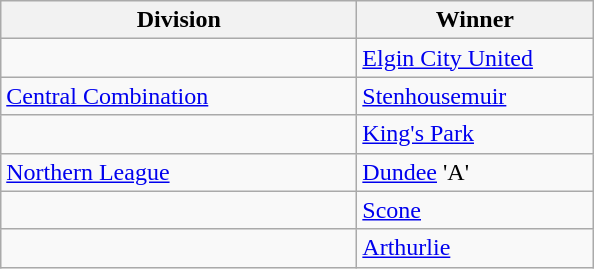<table class="wikitable">
<tr>
<th width=230>Division</th>
<th width=150>Winner</th>
</tr>
<tr>
<td></td>
<td><a href='#'>Elgin City United</a></td>
</tr>
<tr>
<td><a href='#'>Central Combination</a></td>
<td><a href='#'>Stenhousemuir</a></td>
</tr>
<tr>
<td></td>
<td><a href='#'>King's Park</a></td>
</tr>
<tr>
<td><a href='#'>Northern League</a></td>
<td><a href='#'>Dundee</a> 'A'</td>
</tr>
<tr>
<td></td>
<td><a href='#'>Scone</a></td>
</tr>
<tr>
<td></td>
<td><a href='#'>Arthurlie</a></td>
</tr>
</table>
